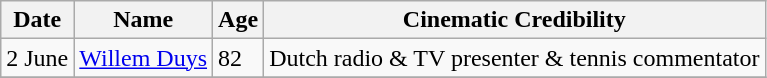<table class="wikitable">
<tr ">
<th>Date</th>
<th>Name</th>
<th>Age</th>
<th>Cinematic Credibility</th>
</tr>
<tr>
<td>2 June</td>
<td><a href='#'>Willem Duys</a></td>
<td>82</td>
<td>Dutch radio & TV presenter & tennis commentator</td>
</tr>
<tr>
</tr>
</table>
